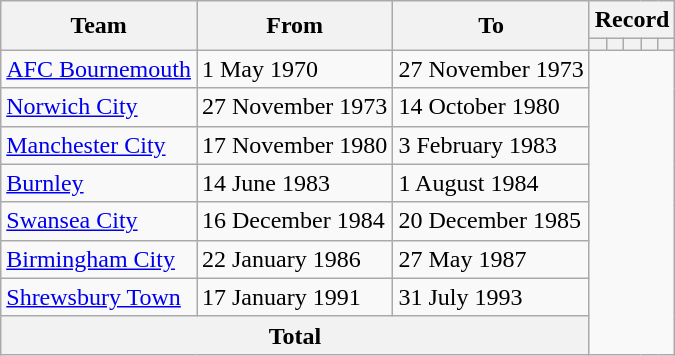<table class=wikitable style="text-align: left">
<tr>
<th rowspan=2>Team</th>
<th rowspan=2>From</th>
<th rowspan=2>To</th>
<th colspan=5>Record</th>
</tr>
<tr>
<th></th>
<th></th>
<th></th>
<th></th>
<th></th>
</tr>
<tr>
<td><a href='#'>AFC Bournemouth</a></td>
<td>1 May 1970</td>
<td>27 November 1973<br></td>
</tr>
<tr>
<td><a href='#'>Norwich City</a></td>
<td>27 November 1973</td>
<td>14 October 1980<br></td>
</tr>
<tr>
<td><a href='#'>Manchester City</a></td>
<td>17 November 1980</td>
<td>3 February 1983<br></td>
</tr>
<tr>
<td><a href='#'>Burnley</a></td>
<td>14 June 1983</td>
<td>1 August 1984<br></td>
</tr>
<tr>
<td><a href='#'>Swansea City</a></td>
<td>16 December 1984</td>
<td>20 December 1985<br></td>
</tr>
<tr>
<td><a href='#'>Birmingham City</a></td>
<td>22 January 1986</td>
<td>27 May 1987<br></td>
</tr>
<tr>
<td><a href='#'>Shrewsbury Town</a></td>
<td>17 January 1991</td>
<td>31 July 1993<br></td>
</tr>
<tr>
<th colspan=3>Total<br></th>
</tr>
</table>
